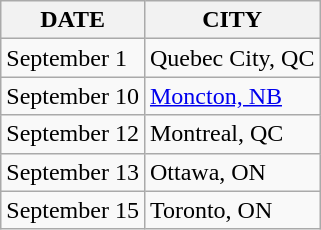<table class="wikitable">
<tr>
<th>DATE</th>
<th>CITY</th>
</tr>
<tr>
<td>September 1</td>
<td>Quebec City, QC</td>
</tr>
<tr>
<td>September 10</td>
<td><a href='#'>Moncton, NB</a></td>
</tr>
<tr>
<td>September 12</td>
<td>Montreal, QC</td>
</tr>
<tr>
<td>September 13</td>
<td>Ottawa, ON</td>
</tr>
<tr>
<td>September 15</td>
<td>Toronto, ON</td>
</tr>
</table>
